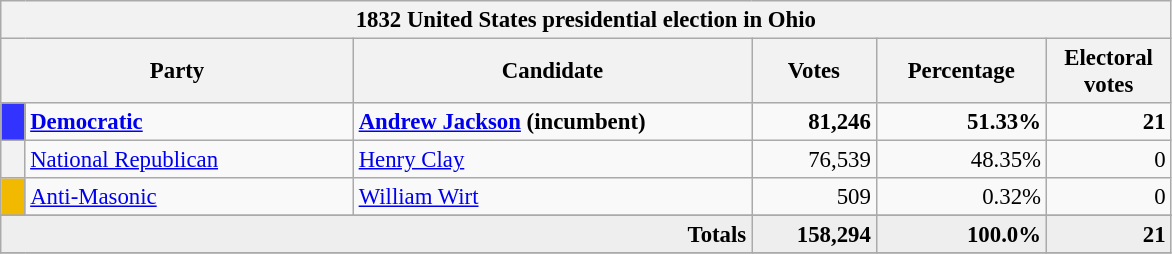<table class="wikitable" style="font-size: 95%;">
<tr>
<th colspan="6">1832 United States presidential election in Ohio</th>
</tr>
<tr>
<th colspan="2" style="width: 15em">Party</th>
<th style="width: 17em">Candidate</th>
<th style="width: 5em">Votes</th>
<th style="width: 7em">Percentage</th>
<th style="width: 5em">Electoral votes</th>
</tr>
<tr>
<th style="background-color:#3333FF; width: 3px"></th>
<td style="width: 130px"><strong><a href='#'>Democratic</a></strong></td>
<td><strong><a href='#'>Andrew Jackson</a> (incumbent)</strong></td>
<td align="right"><strong>81,246</strong></td>
<td align="right"><strong>51.33%</strong></td>
<td align="right"><strong>21</strong></td>
</tr>
<tr>
<th></th>
<td style="width: 130px"><a href='#'>National Republican</a></td>
<td><a href='#'>Henry Clay</a></td>
<td align="right">76,539</td>
<td align="right">48.35%</td>
<td align="right">0</td>
</tr>
<tr>
<th style="background-color:#F1BA00; width: 3px"></th>
<td style="width: 130px"><a href='#'>Anti-Masonic</a></td>
<td><a href='#'>William Wirt</a></td>
<td align="right">509</td>
<td align="right">0.32%</td>
<td align="right">0</td>
</tr>
<tr>
</tr>
<tr bgcolor="#EEEEEE">
<td colspan="3" align="right"><strong>Totals</strong></td>
<td align="right"><strong>158,294</strong></td>
<td align="right"><strong>100.0%</strong></td>
<td align="right"><strong>21</strong></td>
</tr>
<tr>
</tr>
</table>
